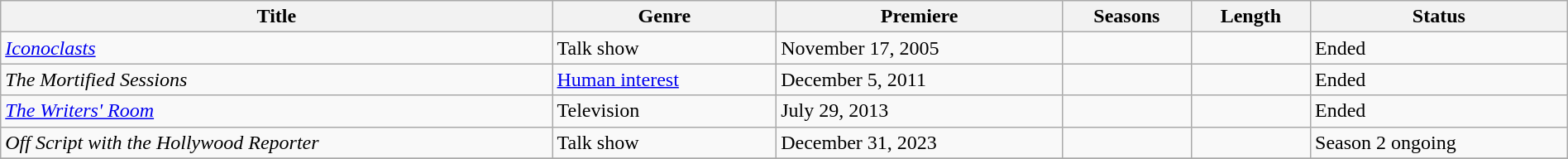<table class="wikitable sortable" style="width:100%;">
<tr>
<th>Title</th>
<th>Genre</th>
<th>Premiere</th>
<th>Seasons</th>
<th>Length</th>
<th>Status</th>
</tr>
<tr>
<td><em><a href='#'>Iconoclasts</a></em></td>
<td>Talk show</td>
<td>November 17, 2005</td>
<td></td>
<td></td>
<td>Ended</td>
</tr>
<tr>
<td><em>The Mortified Sessions</em></td>
<td><a href='#'>Human interest</a></td>
<td>December 5, 2011</td>
<td></td>
<td></td>
<td>Ended</td>
</tr>
<tr>
<td><em><a href='#'>The Writers' Room</a></em></td>
<td>Television</td>
<td>July 29, 2013</td>
<td></td>
<td></td>
<td>Ended</td>
</tr>
<tr>
<td><em>Off Script with the Hollywood Reporter</em></td>
<td>Talk show</td>
<td>December 31, 2023</td>
<td></td>
<td></td>
<td>Season 2 ongoing</td>
</tr>
<tr>
</tr>
</table>
